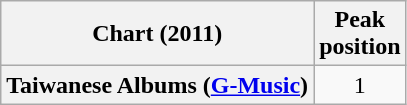<table class="wikitable plainrowheaders" style="text-align:center">
<tr>
<th scope="col">Chart (2011)</th>
<th scope="col">Peak<br>position</th>
</tr>
<tr>
<th scope="row">Taiwanese Albums (<a href='#'>G-Music</a>)</th>
<td>1</td>
</tr>
</table>
